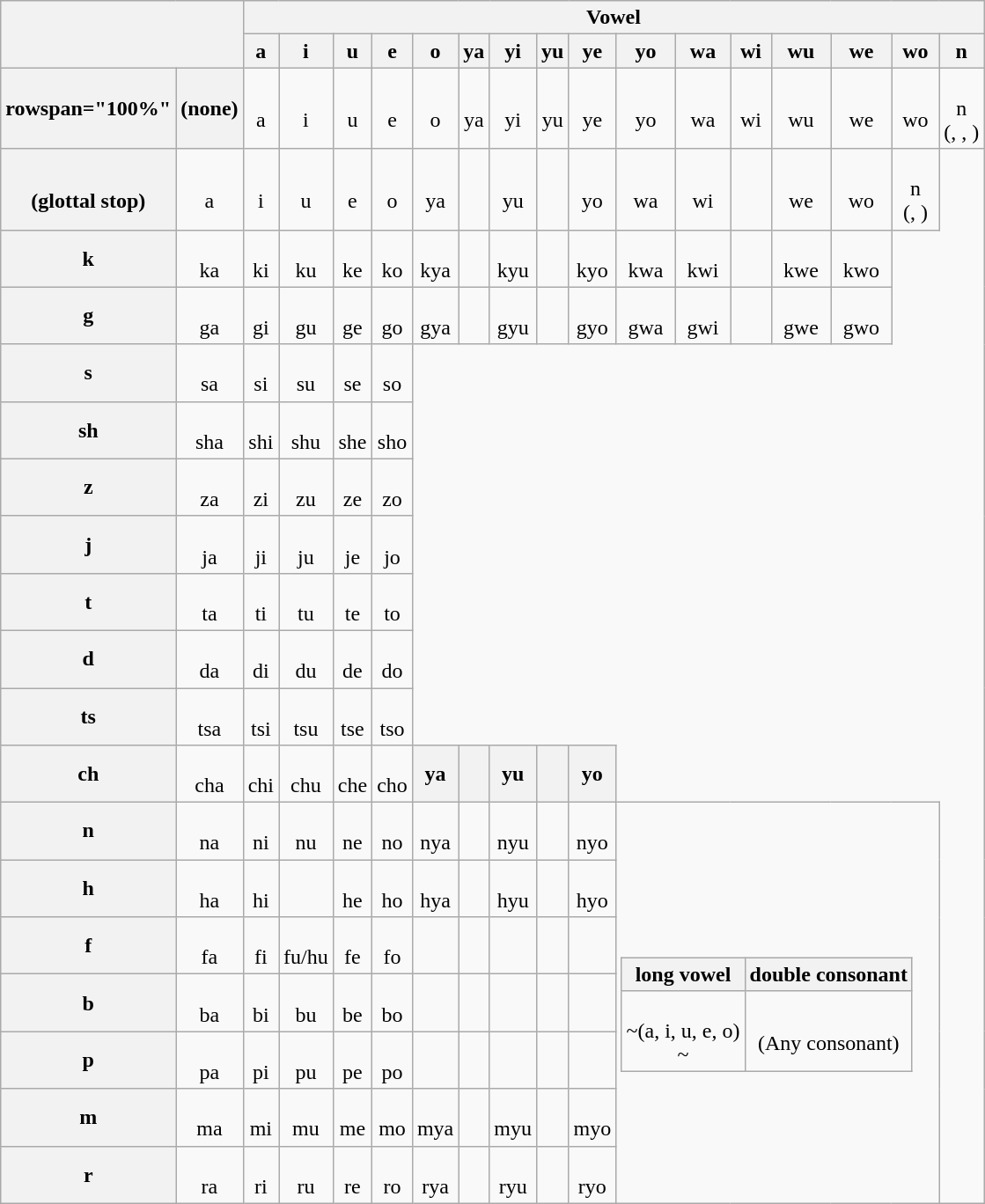<table class="wikitable" style="text-align: center">
<tr>
<th colspan=2 rowspan=2></th>
<th colspan="100%">Vowel</th>
</tr>
<tr>
<th>a</th>
<th>i</th>
<th>u</th>
<th>e</th>
<th>o</th>
<th>ya</th>
<th>yi</th>
<th>yu</th>
<th>ye</th>
<th>yo</th>
<th>wa</th>
<th>wi</th>
<th>wu</th>
<th>we</th>
<th>wo</th>
<th>n</th>
</tr>
<tr>
<th>rowspan="100%" </th>
<th>(none)</th>
<td><br>a<br></td>
<td><br>i<br></td>
<td><br>u<br></td>
<td><br>e<br></td>
<td><br>o<br></td>
<td><br>ya<br></td>
<td><br>yi<br></td>
<td><br>yu<br></td>
<td><br>ye<br></td>
<td><br>yo<br></td>
<td><br>wa<br></td>
<td><br>wi<br></td>
<td><br>wu<br></td>
<td><br>we<br></td>
<td><br>wo<br></td>
<td><br>n<br> (, , )</td>
</tr>
<tr>
<th><br>(glottal stop)</th>
<td><br>a<br></td>
<td><br>i<br></td>
<td><br>u<br></td>
<td><br>e<br></td>
<td><br>o<br></td>
<td><br>ya<br></td>
<td></td>
<td><br>yu<br></td>
<td></td>
<td><br>yo<br></td>
<td><br>wa<br></td>
<td><br>wi<br></td>
<td></td>
<td><br>we<br></td>
<td><br>wo<br></td>
<td><br>n<br> (, )</td>
</tr>
<tr>
<th>k</th>
<td><br>ka<br></td>
<td><br>ki<br></td>
<td><br>ku<br></td>
<td><br>ke<br></td>
<td><br>ko<br></td>
<td><br>kya<br></td>
<td></td>
<td><br>kyu<br></td>
<td></td>
<td><br>kyo<br></td>
<td><br>kwa<br></td>
<td><br>kwi<br></td>
<td></td>
<td><br>kwe<br></td>
<td><br>kwo<br></td>
</tr>
<tr>
<th>g</th>
<td><br>ga<br></td>
<td><br>gi<br></td>
<td><br>gu<br></td>
<td><br>ge<br></td>
<td><br>go<br></td>
<td><br>gya<br></td>
<td></td>
<td><br>gyu<br></td>
<td></td>
<td><br>gyo<br></td>
<td><br>gwa<br></td>
<td><br>gwi<br></td>
<td></td>
<td><br>gwe<br></td>
<td><br>gwo<br></td>
</tr>
<tr>
<th>s</th>
<td><br>sa<br></td>
<td><br>si<br></td>
<td><br>su<br></td>
<td><br>se<br></td>
<td><br>so<br></td>
</tr>
<tr>
<th>sh</th>
<td><br>sha<br></td>
<td><br>shi<br></td>
<td><br>shu<br></td>
<td><br>she<br></td>
<td><br>sho<br></td>
</tr>
<tr>
<th>z</th>
<td><br>za<br></td>
<td><br>zi<br></td>
<td><br>zu<br></td>
<td><br>ze<br></td>
<td><br>zo<br></td>
</tr>
<tr>
<th>j</th>
<td><br>ja<br></td>
<td><br>ji<br></td>
<td><br>ju<br></td>
<td><br>je<br></td>
<td><br>jo<br></td>
</tr>
<tr>
<th>t</th>
<td><br>ta<br></td>
<td><br>ti<br></td>
<td><br>tu<br></td>
<td><br>te<br></td>
<td><br>to<br></td>
</tr>
<tr>
<th>d</th>
<td><br>da<br></td>
<td><br>di<br></td>
<td><br>du<br></td>
<td><br>de<br></td>
<td><br>do<br></td>
</tr>
<tr>
<th>ts</th>
<td><br>tsa<br></td>
<td><br>tsi<br></td>
<td><br>tsu<br></td>
<td><br>tse<br></td>
<td><br>tso<br></td>
</tr>
<tr>
<th>ch</th>
<td><br>cha<br></td>
<td><br>chi<br></td>
<td><br>chu<br></td>
<td><br>che<br></td>
<td><br>cho<br></td>
<th>ya</th>
<th></th>
<th>yu</th>
<th></th>
<th>yo</th>
</tr>
<tr>
<th>n</th>
<td><br>na<br></td>
<td><br>ni<br></td>
<td><br>nu<br></td>
<td><br>ne<br></td>
<td><br>no<br></td>
<td><br>nya<br></td>
<td></td>
<td><br>nyu<br></td>
<td></td>
<td><br>nyo<br></td>
<td rowspan="7" colspan="6"><br><table class="wikitable">
<tr>
<th>long vowel</th>
<th>double consonant</th>
</tr>
<tr>
<td><br>~(a, i, u, e, o)<br>~</td>
<td><br>(Any consonant)<br></td>
</tr>
</table>
</td>
</tr>
<tr>
<th>h</th>
<td><br>ha<br></td>
<td><br>hi<br></td>
<td></td>
<td><br>he<br></td>
<td><br>ho<br></td>
<td><br>hya<br></td>
<td></td>
<td><br>hyu<br></td>
<td></td>
<td><br>hyo<br></td>
</tr>
<tr>
<th>f</th>
<td><br>fa<br></td>
<td><br>fi<br></td>
<td><br>fu/hu<br></td>
<td><br>fe<br></td>
<td><br>fo<br></td>
<td></td>
<td></td>
<td></td>
<td></td>
<td></td>
</tr>
<tr>
<th>b</th>
<td><br>ba<br></td>
<td><br>bi<br></td>
<td><br>bu<br></td>
<td><br>be<br></td>
<td><br>bo<br></td>
<td></td>
<td></td>
<td></td>
<td></td>
<td></td>
</tr>
<tr>
<th>p</th>
<td><br>pa<br></td>
<td><br>pi<br></td>
<td><br>pu<br></td>
<td><br>pe<br></td>
<td><br>po<br></td>
<td></td>
<td></td>
<td></td>
<td></td>
<td></td>
</tr>
<tr>
<th>m</th>
<td><br>ma<br></td>
<td><br>mi<br></td>
<td><br>mu<br></td>
<td><br>me<br></td>
<td><br>mo<br></td>
<td><br>mya<br></td>
<td></td>
<td><br>myu<br></td>
<td></td>
<td><br>myo<br></td>
</tr>
<tr>
<th>r</th>
<td><br>ra<br></td>
<td><br>ri<br></td>
<td><br>ru<br></td>
<td><br>re<br></td>
<td><br>ro<br></td>
<td><br>rya<br></td>
<td></td>
<td><br>ryu<br></td>
<td></td>
<td><br>ryo<br></td>
</tr>
</table>
